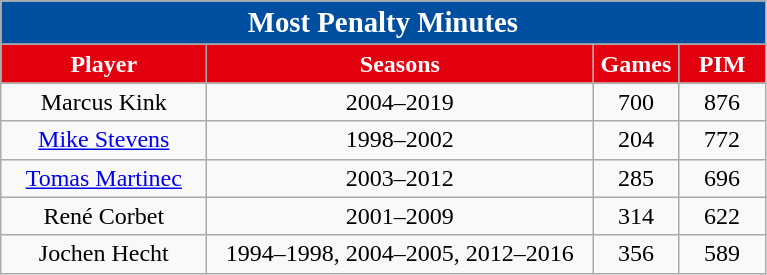<table class="wikitable sortable" style="text-align:center">
<tr>
<td colspan="4" style= "background: #004e9f; color: #ffffff"><big><strong>Most Penalty Minutes</strong></big></td>
</tr>
<tr style="text-align:center; background:#e8e8e8;">
</tr>
<tr>
<th width=130px style="background: #e3000f; color: #ffffff">Player</th>
<th width=250px style="background: #e3000f; color: #ffffff">Seasons</th>
<th width=50px style="background: #e3000f; color: #ffffff">Games</th>
<th width=50px style="background: #e3000f; color: #ffffff">PIM</th>
</tr>
<tr style="text-align:center;">
<td>Marcus Kink</td>
<td>2004–2019</td>
<td>700</td>
<td>876</td>
</tr>
<tr style="text-align:center;">
<td><a href='#'>Mike Stevens</a></td>
<td>1998–2002</td>
<td>204</td>
<td>772</td>
</tr>
<tr style="text-align:center;">
<td><a href='#'>Tomas Martinec</a></td>
<td>2003–2012</td>
<td>285</td>
<td>696</td>
</tr>
<tr style="text-align:center;">
<td>René Corbet</td>
<td>2001–2009</td>
<td>314</td>
<td>622</td>
</tr>
<tr style="text-align:center;">
<td>Jochen Hecht</td>
<td>1994–1998, 2004–2005, 2012–2016</td>
<td>356</td>
<td>589</td>
</tr>
</table>
